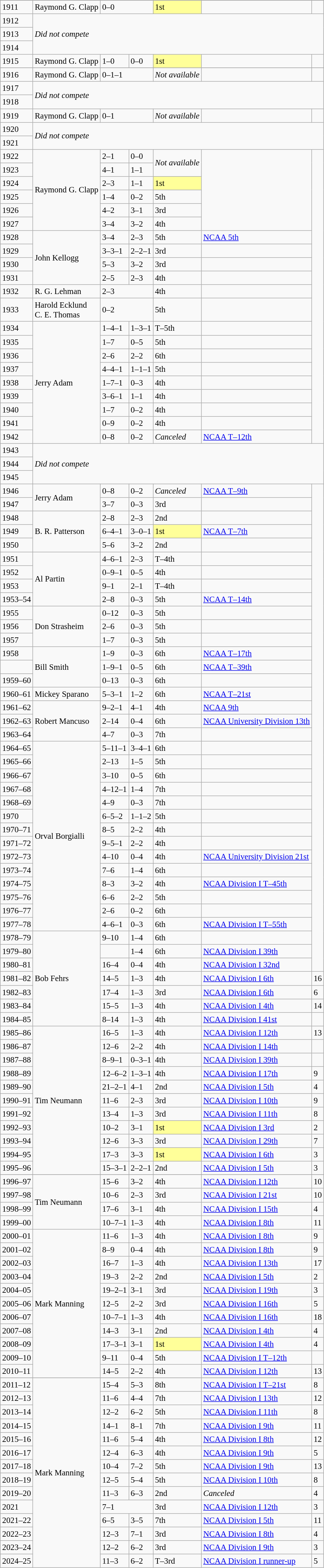<table class=wikitable style="font-size: 95%">
<tr>
</tr>
<tr>
</tr>
<tr>
<td>1911</td>
<td>Raymond G. Clapp</td>
<td colspan=2>0–0</td>
<td bgcolor=ffff99>1st</td>
<td></td>
<td></td>
</tr>
<tr>
<td>1912</td>
<td colspan=6, rowspan=3><em>Did not compete</em></td>
</tr>
<tr>
<td>1913</td>
</tr>
<tr>
<td>1914</td>
</tr>
<tr>
<td>1915</td>
<td>Raymond G. Clapp</td>
<td>1–0</td>
<td>0–0</td>
<td bgcolor=ffff99>1st</td>
<td></td>
<td></td>
</tr>
<tr>
</tr>
<tr>
<td>1916</td>
<td>Raymond G. Clapp</td>
<td colspan=2>0–1–1</td>
<td><em>Not available</em></td>
<td></td>
<td></td>
</tr>
<tr>
<td>1917</td>
<td colspan=6, rowspan=2><em>Did not compete</em></td>
</tr>
<tr>
<td>1918</td>
</tr>
<tr>
<td>1919</td>
<td>Raymond G. Clapp</td>
<td colspan=2>0–1</td>
<td><em>Not available</em></td>
<td></td>
<td></td>
</tr>
<tr>
<td>1920</td>
<td colspan=6, rowspan=2><em>Did not compete</em></td>
</tr>
<tr>
<td>1921</td>
</tr>
<tr>
<td>1922</td>
<td rowspan=6>Raymond G. Clapp</td>
<td>2–1</td>
<td>0–0</td>
<td rowspan=2><em>Not available</em></td>
<td rowspan=6></td>
<td rowspan=21></td>
</tr>
<tr>
<td>1923</td>
<td>4–1</td>
<td>1–1</td>
</tr>
<tr>
<td>1924</td>
<td>2–3</td>
<td>1–1</td>
<td bgcolor=ffff99>1st</td>
</tr>
<tr>
<td>1925</td>
<td>1–4</td>
<td>0–2</td>
<td>5th</td>
</tr>
<tr>
<td>1926</td>
<td>4–2</td>
<td>3–1</td>
<td>3rd</td>
</tr>
<tr>
<td>1927</td>
<td>3–4</td>
<td>3–2</td>
<td>4th</td>
</tr>
<tr>
<td>1928</td>
<td rowspan=4>John Kellogg</td>
<td>3–4</td>
<td>2–3</td>
<td>5th</td>
<td><a href='#'>NCAA 5th</a></td>
</tr>
<tr>
<td>1929</td>
<td>3–3–1</td>
<td>2–2–1</td>
<td>3rd</td>
<td></td>
</tr>
<tr>
<td>1930</td>
<td>5–3</td>
<td>3–2</td>
<td>3rd</td>
<td></td>
</tr>
<tr>
<td>1931</td>
<td>2–5</td>
<td>2–3</td>
<td>4th</td>
<td></td>
</tr>
<tr>
<td>1932</td>
<td>R. G. Lehman</td>
<td colspan=2>2–3</td>
<td>4th</td>
<td></td>
</tr>
<tr>
<td>1933</td>
<td>Harold Ecklund <br> C. E. Thomas</td>
<td colspan=2>0–2</td>
<td>5th</td>
<td></td>
</tr>
<tr>
<td>1934</td>
<td rowspan=9>Jerry Adam</td>
<td>1–4–1</td>
<td>1–3–1</td>
<td>T–5th</td>
<td></td>
</tr>
<tr>
<td>1935</td>
<td>1–7</td>
<td>0–5</td>
<td>5th</td>
<td></td>
</tr>
<tr>
<td>1936</td>
<td>2–6</td>
<td>2–2</td>
<td>6th</td>
<td></td>
</tr>
<tr>
<td>1937</td>
<td>4–4–1</td>
<td>1–1–1</td>
<td>5th</td>
<td></td>
</tr>
<tr>
<td>1938</td>
<td>1–7–1</td>
<td>0–3</td>
<td>4th</td>
<td></td>
</tr>
<tr>
<td>1939</td>
<td>3–6–1</td>
<td>1–1</td>
<td>4th</td>
<td></td>
</tr>
<tr>
<td>1940</td>
<td>1–7</td>
<td>0–2</td>
<td>4th</td>
<td></td>
</tr>
<tr>
<td>1941</td>
<td>0–9</td>
<td>0–2</td>
<td>4th</td>
<td></td>
</tr>
<tr>
<td>1942</td>
<td>0–8</td>
<td>0–2</td>
<td><em>Canceled</em></td>
<td><a href='#'>NCAA T–12th</a></td>
</tr>
<tr>
<td>1943</td>
<td colspan=6, rowspan=3><em>Did not compete</em></td>
</tr>
<tr>
<td>1944</td>
</tr>
<tr>
<td>1945</td>
</tr>
<tr>
<td>1946</td>
<td rowspan=2>Jerry Adam</td>
<td>0–8</td>
<td>0–2</td>
<td><em>Canceled</em></td>
<td><a href='#'>NCAA T–9th</a></td>
<td rowspan=36></td>
</tr>
<tr>
<td>1947</td>
<td>3–7</td>
<td>0–3</td>
<td>3rd</td>
<td></td>
</tr>
<tr>
<td>1948</td>
<td rowspan=3>B. R. Patterson</td>
<td>2–8</td>
<td>2–3</td>
<td>2nd</td>
<td></td>
</tr>
<tr>
<td>1949</td>
<td>6–4–1</td>
<td>3–0–1</td>
<td bgcolor=ffff99>1st</td>
<td><a href='#'>NCAA T–7th</a></td>
</tr>
<tr>
<td>1950</td>
<td>5–6</td>
<td>3–2</td>
<td>2nd</td>
<td></td>
</tr>
<tr>
<td>1951</td>
<td rowspan=4>Al Partin</td>
<td>4–6–1</td>
<td>2–3</td>
<td>T–4th</td>
<td></td>
</tr>
<tr>
<td>1952</td>
<td>0–9–1</td>
<td>0–5</td>
<td>4th</td>
<td></td>
</tr>
<tr>
<td>1953</td>
<td>9–1</td>
<td>2–1</td>
<td>T–4th</td>
<td></td>
</tr>
<tr>
<td>1953–54</td>
<td>2–8</td>
<td>0–3</td>
<td>5th</td>
<td><a href='#'>NCAA T–14th</a></td>
</tr>
<tr>
<td>1955</td>
<td rowspan=3>Don Strasheim</td>
<td>0–12</td>
<td>0–3</td>
<td>5th</td>
<td></td>
</tr>
<tr>
<td>1956</td>
<td>2–6</td>
<td>0–3</td>
<td>5th</td>
<td></td>
</tr>
<tr>
<td>1957</td>
<td>1–7</td>
<td>0–3</td>
<td>5th</td>
<td></td>
</tr>
<tr>
<td>1958</td>
<td rowspan=3>Bill Smith</td>
<td>1–9</td>
<td>0–3</td>
<td>6th</td>
<td><a href='#'>NCAA T–17th</a></td>
</tr>
<tr>
<td></td>
<td>1–9–1</td>
<td>0–5</td>
<td>6th</td>
<td><a href='#'>NCAA T–39th</a></td>
</tr>
<tr>
<td>1959–60</td>
<td>0–13</td>
<td>0–3</td>
<td>6th</td>
<td></td>
</tr>
<tr>
<td>1960–61</td>
<td>Mickey Sparano</td>
<td>5–3–1</td>
<td>1–2</td>
<td>6th</td>
<td><a href='#'>NCAA T–21st</a></td>
</tr>
<tr>
<td>1961–62</td>
<td rowspan=3>Robert Mancuso</td>
<td>9–2–1</td>
<td>4–1</td>
<td>4th</td>
<td><a href='#'>NCAA 9th</a></td>
</tr>
<tr>
<td>1962–63</td>
<td>2–14</td>
<td>0–4</td>
<td>6th</td>
<td><a href='#'>NCAA University Division 13th</a></td>
</tr>
<tr>
<td>1963–64</td>
<td>4–7</td>
<td>0–3</td>
<td>7th</td>
<td></td>
</tr>
<tr>
<td>1964–65</td>
<td rowspan=14>Orval Borgialli</td>
<td>5–11–1</td>
<td>3–4–1</td>
<td>6th</td>
<td></td>
</tr>
<tr>
<td>1965–66</td>
<td>2–13</td>
<td>1–5</td>
<td>5th</td>
<td></td>
</tr>
<tr>
<td>1966–67</td>
<td>3–10</td>
<td>0–5</td>
<td>6th</td>
<td></td>
</tr>
<tr>
<td>1967–68</td>
<td>4–12–1</td>
<td>1–4</td>
<td>7th</td>
<td></td>
</tr>
<tr>
<td>1968–69</td>
<td>4–9</td>
<td>0–3</td>
<td>7th</td>
<td></td>
</tr>
<tr>
<td>1970</td>
<td>6–5–2</td>
<td>1–1–2</td>
<td>5th</td>
<td></td>
</tr>
<tr>
<td>1970–71</td>
<td>8–5</td>
<td>2–2</td>
<td>4th</td>
<td></td>
</tr>
<tr>
<td>1971–72</td>
<td>9–5–1</td>
<td>2–2</td>
<td>4th</td>
<td></td>
</tr>
<tr>
<td>1972–73</td>
<td>4–10</td>
<td>0–4</td>
<td>4th</td>
<td><a href='#'>NCAA University Division 21st</a></td>
</tr>
<tr>
<td>1973–74</td>
<td>7–6</td>
<td>1–4</td>
<td>6th</td>
<td></td>
</tr>
<tr>
<td>1974–75</td>
<td>8–3</td>
<td>3–2</td>
<td>4th</td>
<td><a href='#'>NCAA Division I T–45th</a></td>
</tr>
<tr>
<td>1975–76</td>
<td>6–6</td>
<td>2–2</td>
<td>5th</td>
<td></td>
</tr>
<tr>
<td>1976–77</td>
<td>2–6</td>
<td>0–2</td>
<td>6th</td>
<td></td>
</tr>
<tr>
<td>1977–78</td>
<td>4–6–1</td>
<td>0–3</td>
<td>6th</td>
<td><a href='#'>NCAA Division I T–55th</a></td>
</tr>
<tr>
<td>1978–79</td>
<td rowspan=7>Bob Fehrs</td>
<td>9–10</td>
<td>1–4</td>
<td>6th</td>
<td></td>
</tr>
<tr>
<td>1979–80</td>
<td></td>
<td>1–4</td>
<td>6th</td>
<td><a href='#'>NCAA Division I 39th</a></td>
</tr>
<tr>
<td>1980–81</td>
<td>16–4</td>
<td>0–4</td>
<td>4th</td>
<td><a href='#'>NCAA Division I 32nd</a></td>
</tr>
<tr>
<td>1981–82</td>
<td>14–5</td>
<td>1–3</td>
<td>4th</td>
<td><a href='#'>NCAA Division I 6th</a></td>
<td>16</td>
</tr>
<tr>
<td>1982–83</td>
<td>17–4</td>
<td>1–3</td>
<td>3rd</td>
<td><a href='#'>NCAA Division I 6th</a></td>
<td>6</td>
</tr>
<tr>
<td>1983–84</td>
<td>15–5</td>
<td>1–3</td>
<td>4th</td>
<td><a href='#'>NCAA Division I 4th</a></td>
<td>14</td>
</tr>
<tr>
<td>1984–85</td>
<td>8–14</td>
<td>1–3</td>
<td>4th</td>
<td><a href='#'>NCAA Division I 41st</a></td>
<td></td>
</tr>
<tr>
<td>1985–86</td>
<td rowspan=11>Tim Neumann</td>
<td>16–5</td>
<td>1–3</td>
<td>4th</td>
<td><a href='#'>NCAA Division I 12th</a></td>
<td>13</td>
</tr>
<tr>
<td>1986–87</td>
<td>12–6</td>
<td>2–2</td>
<td>4th</td>
<td><a href='#'>NCAA Division I 14th</a></td>
<td></td>
</tr>
<tr>
<td>1987–88</td>
<td>8–9–1</td>
<td>0–3–1</td>
<td>4th</td>
<td><a href='#'>NCAA Division I 39th</a></td>
<td></td>
</tr>
<tr>
<td>1988–89</td>
<td>12–6–2</td>
<td>1–3–1</td>
<td>4th</td>
<td><a href='#'>NCAA Division I 17th</a></td>
<td>9</td>
</tr>
<tr>
<td>1989–90</td>
<td>21–2–1</td>
<td>4–1</td>
<td>2nd</td>
<td><a href='#'>NCAA Division I 5th</a></td>
<td>4</td>
</tr>
<tr>
<td>1990–91</td>
<td>11–6</td>
<td>2–3</td>
<td>3rd</td>
<td><a href='#'>NCAA Division I 10th</a></td>
<td>9</td>
</tr>
<tr>
<td>1991–92</td>
<td>13–4</td>
<td>1–3</td>
<td>3rd</td>
<td><a href='#'>NCAA Division I 11th</a></td>
<td>8</td>
</tr>
<tr>
<td>1992–93</td>
<td>10–2</td>
<td>3–1</td>
<td bgcolor=ffff99>1st</td>
<td><a href='#'>NCAA Division I 3rd</a></td>
<td>2</td>
</tr>
<tr>
<td>1993–94</td>
<td>12–6</td>
<td>3–3</td>
<td>3rd</td>
<td><a href='#'>NCAA Division I 29th</a></td>
<td>7</td>
</tr>
<tr>
<td>1994–95</td>
<td>17–3</td>
<td>3–3</td>
<td bgcolor=ffff99>1st</td>
<td><a href='#'>NCAA Division I 6th</a></td>
<td>3</td>
</tr>
<tr>
<td>1995–96</td>
<td>15–3–1</td>
<td>2–2–1</td>
<td>2nd</td>
<td><a href='#'>NCAA Division I 5th</a></td>
<td>3</td>
</tr>
<tr>
</tr>
<tr>
<td>1996–97</td>
<td rowspan=4>Tim Neumann</td>
<td>15–6</td>
<td>3–2</td>
<td>4th</td>
<td><a href='#'>NCAA Division I 12th</a></td>
<td>10</td>
</tr>
<tr>
<td>1997–98</td>
<td>10–6</td>
<td>2–3</td>
<td>3rd</td>
<td><a href='#'>NCAA Division I 21st</a></td>
<td>10</td>
</tr>
<tr>
<td>1998–99</td>
<td>17–6</td>
<td>3–1</td>
<td>4th</td>
<td><a href='#'>NCAA Division I 15th</a></td>
<td>4</td>
</tr>
<tr>
<td>1999–00</td>
<td>10–7–1</td>
<td>1–3</td>
<td>4th</td>
<td><a href='#'>NCAA Division I 8th</a></td>
<td>11</td>
</tr>
<tr>
<td>2000–01</td>
<td rowspan=11>Mark Manning</td>
<td>11–6</td>
<td>1–3</td>
<td>4th</td>
<td><a href='#'>NCAA Division I 8th</a></td>
<td>9</td>
</tr>
<tr>
<td>2001–02</td>
<td>8–9</td>
<td>0–4</td>
<td>4th</td>
<td><a href='#'>NCAA Division I 8th</a></td>
<td>9</td>
</tr>
<tr>
<td>2002–03</td>
<td>16–7</td>
<td>1–3</td>
<td>4th</td>
<td><a href='#'>NCAA Division I 13th</a></td>
<td>17</td>
</tr>
<tr>
<td>2003–04</td>
<td>19–3</td>
<td>2–2</td>
<td>2nd</td>
<td><a href='#'>NCAA Division I 5th</a></td>
<td>2</td>
</tr>
<tr>
<td>2004–05</td>
<td>19–2–1</td>
<td>3–1</td>
<td>3rd</td>
<td><a href='#'>NCAA Division I 19th</a></td>
<td>3</td>
</tr>
<tr>
<td>2005–06</td>
<td>12–5</td>
<td>2–2</td>
<td>3rd</td>
<td><a href='#'>NCAA Division I 16th</a></td>
<td>5</td>
</tr>
<tr>
<td>2006–07</td>
<td>10–7–1</td>
<td>1–3</td>
<td>4th</td>
<td><a href='#'>NCAA Division I 16th</a></td>
<td>18</td>
</tr>
<tr>
<td>2007–08</td>
<td>14–3</td>
<td>3–1</td>
<td>2nd</td>
<td><a href='#'>NCAA Division I 4th</a></td>
<td>4</td>
</tr>
<tr>
<td>2008–09</td>
<td>17–3–1</td>
<td>3–1</td>
<td bgcolor=ffff99>1st</td>
<td><a href='#'>NCAA Division I 4th</a></td>
<td>4</td>
</tr>
<tr>
<td>2009–10</td>
<td>9–11</td>
<td>0–4</td>
<td>5th</td>
<td><a href='#'>NCAA Division I T–12th</a></td>
<td></td>
</tr>
<tr>
<td>2010–11</td>
<td>14–5</td>
<td>2–2</td>
<td>4th</td>
<td><a href='#'>NCAA Division I 12th</a></td>
<td>13</td>
</tr>
<tr>
</tr>
<tr>
<td>2011–12</td>
<td rowspan=15>Mark Manning</td>
<td>15–4</td>
<td>5–3</td>
<td>8th</td>
<td><a href='#'>NCAA Division I T–21st</a></td>
<td>8</td>
</tr>
<tr>
<td>2012–13</td>
<td>11–6</td>
<td>4–4</td>
<td>7th</td>
<td><a href='#'>NCAA Division I 13th</a></td>
<td>12</td>
</tr>
<tr>
<td>2013–14</td>
<td>12–2</td>
<td>6–2</td>
<td>5th</td>
<td><a href='#'>NCAA Division I 11th</a></td>
<td>8</td>
</tr>
<tr>
<td>2014–15</td>
<td>14–1</td>
<td>8–1</td>
<td>7th</td>
<td><a href='#'>NCAA Division I 9th</a></td>
<td>11</td>
</tr>
<tr>
<td>2015–16</td>
<td>11–6</td>
<td>5–4</td>
<td>4th</td>
<td><a href='#'>NCAA Division I 8th</a></td>
<td>12</td>
</tr>
<tr>
<td>2016–17</td>
<td>12–4</td>
<td>6–3</td>
<td>4th</td>
<td><a href='#'>NCAA Division I 9th</a></td>
<td>5</td>
</tr>
<tr>
<td>2017–18</td>
<td>10–4</td>
<td>7–2</td>
<td>5th</td>
<td><a href='#'>NCAA Division I 9th</a></td>
<td>13</td>
</tr>
<tr>
<td>2018–19</td>
<td>12–5</td>
<td>5–4</td>
<td>5th</td>
<td><a href='#'>NCAA Division I 10th</a></td>
<td>8</td>
</tr>
<tr>
<td>2019–20</td>
<td>11–3</td>
<td>6–3</td>
<td>2nd</td>
<td><em>Canceled</em></td>
<td>4</td>
</tr>
<tr>
<td>2021</td>
<td colspan=2>7–1</td>
<td>3rd</td>
<td><a href='#'>NCAA Division I 12th</a></td>
<td>3</td>
</tr>
<tr>
<td>2021–22</td>
<td>6–5</td>
<td>3–5</td>
<td>7th</td>
<td><a href='#'>NCAA Division I 5th</a></td>
<td>11</td>
</tr>
<tr>
<td>2022–23</td>
<td>12–3</td>
<td>7–1</td>
<td>3rd</td>
<td><a href='#'>NCAA Division I 8th</a></td>
<td>4</td>
</tr>
<tr>
<td>2023–24</td>
<td>12–2</td>
<td>6–2</td>
<td>3rd</td>
<td><a href='#'>NCAA Division I 9th</a></td>
<td>3</td>
</tr>
<tr>
<td>2024–25</td>
<td>11–3</td>
<td>6–2</td>
<td>T–3rd</td>
<td><a href='#'>NCAA Division I runner-up</a></td>
<td>5</td>
</tr>
</table>
